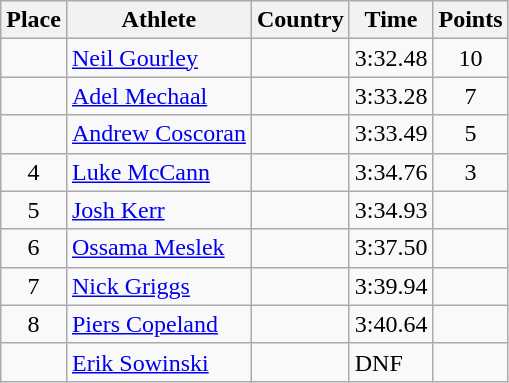<table class="wikitable">
<tr>
<th>Place</th>
<th>Athlete</th>
<th>Country</th>
<th>Time</th>
<th>Points</th>
</tr>
<tr>
<td align=center></td>
<td><a href='#'>Neil Gourley</a></td>
<td></td>
<td>3:32.48</td>
<td align=center>10</td>
</tr>
<tr>
<td align=center></td>
<td><a href='#'>Adel Mechaal</a></td>
<td></td>
<td>3:33.28</td>
<td align=center>7</td>
</tr>
<tr>
<td align=center></td>
<td><a href='#'>Andrew Coscoran</a></td>
<td></td>
<td>3:33.49</td>
<td align=center>5</td>
</tr>
<tr>
<td align=center>4</td>
<td><a href='#'>Luke McCann</a></td>
<td></td>
<td>3:34.76</td>
<td align=center>3</td>
</tr>
<tr>
<td align=center>5</td>
<td><a href='#'>Josh Kerr</a></td>
<td></td>
<td>3:34.93</td>
<td align=center></td>
</tr>
<tr>
<td align=center>6</td>
<td><a href='#'>Ossama Meslek</a></td>
<td></td>
<td>3:37.50</td>
<td align=center></td>
</tr>
<tr>
<td align=center>7</td>
<td><a href='#'>Nick Griggs</a></td>
<td></td>
<td>3:39.94</td>
<td align=center></td>
</tr>
<tr>
<td align=center>8</td>
<td><a href='#'>Piers Copeland</a></td>
<td></td>
<td>3:40.64</td>
<td align=center></td>
</tr>
<tr>
<td align=center></td>
<td><a href='#'>Erik Sowinski</a></td>
<td></td>
<td>DNF</td>
<td align=center></td>
</tr>
</table>
